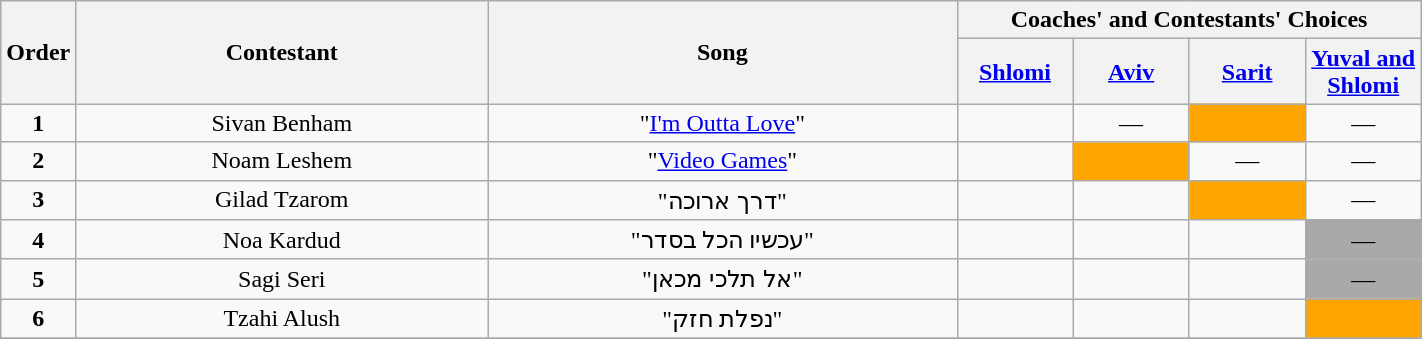<table class="wikitable" style="text-align: center; width:75%;">
<tr>
<th rowspan=2 width="05%">Order</th>
<th rowspan=2 width="29%">Contestant</th>
<th rowspan=2>Song</th>
<th colspan=4>Coaches' and Contestants' Choices</th>
</tr>
<tr>
<th style="width:70px;"><a href='#'>Shlomi</a></th>
<th style="width:70px;"><a href='#'>Aviv</a></th>
<th style="width:70px;"><a href='#'>Sarit</a></th>
<th style="width:70px;"><a href='#'>Yuval and Shlomi</a></th>
</tr>
<tr>
<td align="center"><strong>1</strong></td>
<td>Sivan Benham</td>
<td>"<a href='#'>I'm Outta Love</a>"</td>
<td></td>
<td align="center">—</td>
<td style="background:orange;text-align:center;"></td>
<td align="center">—</td>
</tr>
<tr>
<td align="center"><strong>2</strong></td>
<td>Noam Leshem</td>
<td>"<a href='#'>Video Games</a>"</td>
<td></td>
<td style="background:orange;text-align:center;"></td>
<td align="center">—</td>
<td align="center">—</td>
</tr>
<tr>
<td align="center"><strong>3</strong></td>
<td>Gilad Tzarom</td>
<td>"דרך ארוכה"</td>
<td></td>
<td></td>
<td style="background:orange;text-align:center;"></td>
<td align="center">—</td>
</tr>
<tr>
<td align="center"><strong>4</strong></td>
<td>Noa Kardud</td>
<td>"עכשיו הכל בסדר"</td>
<td></td>
<td></td>
<td></td>
<td style="background:darkgrey;text-align:center;">—</td>
</tr>
<tr>
<td align="center"><strong>5</strong></td>
<td>Sagi Seri</td>
<td>"אל תלכי מכאן"</td>
<td></td>
<td></td>
<td></td>
<td style="background:darkgrey;text-align:center;">—</td>
</tr>
<tr>
<td align="center"><strong>6</strong></td>
<td>Tzahi Alush</td>
<td>"נפלת חזק"</td>
<td></td>
<td></td>
<td></td>
<td style="background:orange;text-align:center;"></td>
</tr>
<tr>
</tr>
</table>
